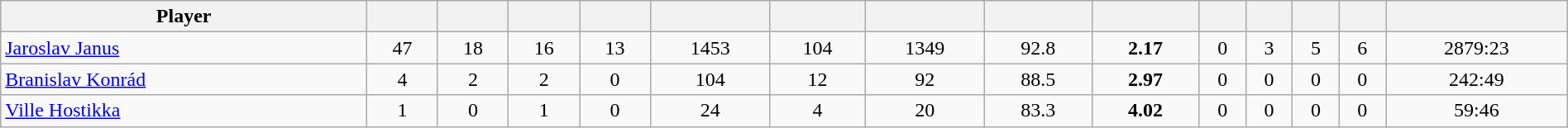<table class="wikitable sortable" style="width:100%; text-align:center;">
<tr align=center>
<th>Player</th>
<th></th>
<th></th>
<th></th>
<th></th>
<th></th>
<th></th>
<th></th>
<th></th>
<th></th>
<th></th>
<th></th>
<th></th>
<th></th>
<th></th>
</tr>
<tr align=center>
<td align=left><a href='#'>Jaroslav Janus</a></td>
<td>47</td>
<td>18</td>
<td>16</td>
<td>13</td>
<td>1453</td>
<td>104</td>
<td>1349</td>
<td>92.8</td>
<td><strong>2.17</strong></td>
<td>0</td>
<td>3</td>
<td>5</td>
<td>6</td>
<td>2879:23</td>
</tr>
<tr align=center>
<td align=left><a href='#'>Branislav Konrád</a></td>
<td>4</td>
<td>2</td>
<td>2</td>
<td>0</td>
<td>104</td>
<td>12</td>
<td>92</td>
<td>88.5</td>
<td><strong>2.97</strong></td>
<td>0</td>
<td>0</td>
<td>0</td>
<td>0</td>
<td>242:49</td>
</tr>
<tr align=center>
<td align=left><a href='#'>Ville Hostikka</a></td>
<td>1</td>
<td>0</td>
<td>1</td>
<td>0</td>
<td>24</td>
<td>4</td>
<td>20</td>
<td>83.3</td>
<td><strong>4.02</strong></td>
<td>0</td>
<td>0</td>
<td>0</td>
<td>0</td>
<td>59:46</td>
</tr>
</table>
